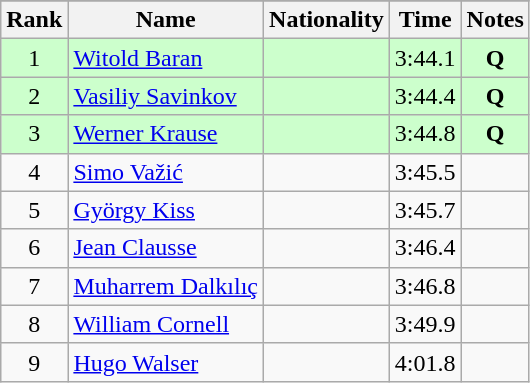<table class="wikitable sortable" style="text-align:center">
<tr>
</tr>
<tr>
<th scope=col>Rank</th>
<th scope=col>Name</th>
<th scope=col>Nationality</th>
<th scope=col>Time</th>
<th scope=col>Notes</th>
</tr>
<tr bgcolor=ccffcc>
<td>1</td>
<td align=left><a href='#'>Witold Baran</a></td>
<td align=left></td>
<td>3:44.1</td>
<td><strong>Q</strong></td>
</tr>
<tr bgcolor=ccffcc>
<td>2</td>
<td align=left><a href='#'>Vasiliy Savinkov</a></td>
<td align=left></td>
<td>3:44.4</td>
<td><strong>Q</strong></td>
</tr>
<tr bgcolor=ccffcc>
<td>3</td>
<td align=left><a href='#'>Werner Krause</a></td>
<td align=left></td>
<td>3:44.8</td>
<td><strong>Q</strong></td>
</tr>
<tr>
<td>4</td>
<td align=left><a href='#'>Simo Važić</a></td>
<td align=left></td>
<td>3:45.5</td>
<td></td>
</tr>
<tr>
<td>5</td>
<td align=left><a href='#'>György Kiss</a></td>
<td align=left></td>
<td>3:45.7</td>
<td></td>
</tr>
<tr>
<td>6</td>
<td align=left><a href='#'>Jean Clausse</a></td>
<td align=left></td>
<td>3:46.4</td>
<td></td>
</tr>
<tr>
<td>7</td>
<td align=left><a href='#'>Muharrem Dalkılıç</a></td>
<td align=left></td>
<td>3:46.8</td>
<td></td>
</tr>
<tr>
<td>8</td>
<td align=left><a href='#'>William Cornell</a></td>
<td align=left></td>
<td>3:49.9</td>
<td></td>
</tr>
<tr>
<td>9</td>
<td align=left><a href='#'>Hugo Walser</a></td>
<td align=left></td>
<td>4:01.8</td>
<td></td>
</tr>
</table>
